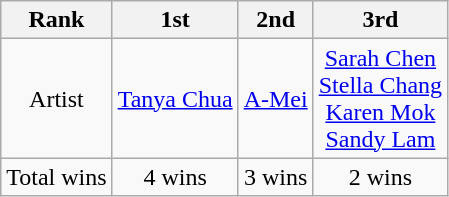<table class="wikitable">
<tr>
<th>Rank</th>
<th>1st</th>
<th>2nd</th>
<th>3rd</th>
</tr>
<tr align=center>
<td>Artist</td>
<td><a href='#'>Tanya Chua</a><br></td>
<td><a href='#'>A-Mei</a><br></td>
<td><a href='#'>Sarah Chen</a><br><a href='#'>Stella Chang</a><br><a href='#'>Karen Mok</a><br><a href='#'>Sandy Lam</a></td>
</tr>
<tr align=center>
<td>Total wins</td>
<td>4 wins</td>
<td>3 wins</td>
<td>2 wins</td>
</tr>
</table>
